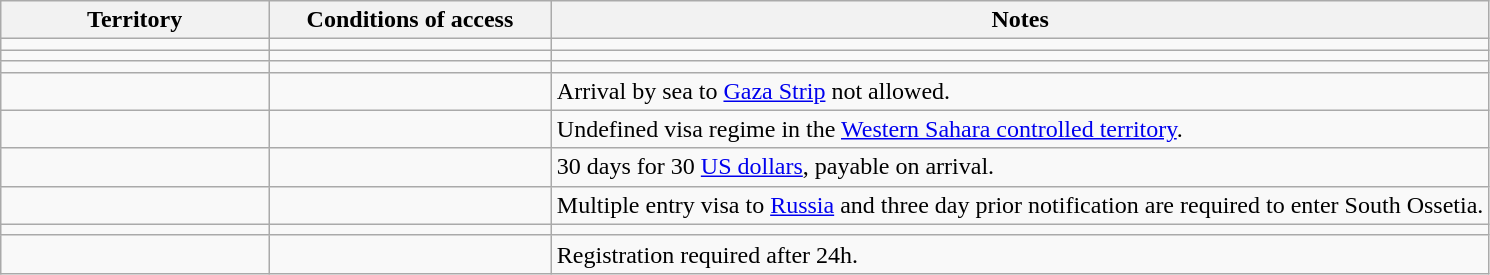<table class="wikitable" style="text-align: left; table-layout: fixed;">
<tr>
<th width="18%">Territory</th>
<th width="19%">Conditions of access</th>
<th>Notes</th>
</tr>
<tr>
<td></td>
<td></td>
<td></td>
</tr>
<tr>
<td></td>
<td></td>
<td></td>
</tr>
<tr>
<td></td>
<td></td>
<td></td>
</tr>
<tr>
<td></td>
<td></td>
<td>Arrival by sea to <a href='#'>Gaza Strip</a> not allowed.</td>
</tr>
<tr>
<td></td>
<td></td>
<td>Undefined visa regime in the <a href='#'>Western Sahara controlled territory</a>.</td>
</tr>
<tr>
<td></td>
<td></td>
<td>30 days for 30 <a href='#'>US dollars</a>, payable on arrival.</td>
</tr>
<tr>
<td></td>
<td></td>
<td>Multiple entry visa to <a href='#'>Russia</a> and three day prior notification are required to enter South Ossetia.</td>
</tr>
<tr>
<td></td>
<td></td>
<td></td>
</tr>
<tr>
<td></td>
<td></td>
<td>Registration required after 24h.</td>
</tr>
</table>
